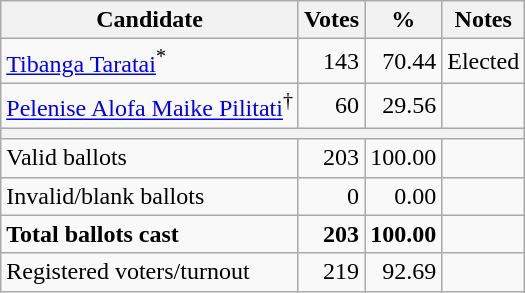<table class=wikitable style=text-align:right>
<tr>
<th>Candidate</th>
<th>Votes</th>
<th>%</th>
<th>Notes</th>
</tr>
<tr>
<td align=left><a href='#'>Tibanga Taratai</a><sup>*</sup></td>
<td>143</td>
<td>70.44</td>
<td>Elected</td>
</tr>
<tr>
<td align=left><a href='#'>Pelenise Alofa Maike Pilitati</a><sup>†</sup></td>
<td>60</td>
<td>29.56</td>
<td></td>
</tr>
<tr>
<th colspan=6></th>
</tr>
<tr>
<td align=left>Valid ballots</td>
<td>203</td>
<td>100.00</td>
<td></td>
</tr>
<tr>
<td align=left>Invalid/blank ballots</td>
<td>0</td>
<td>0.00</td>
<td></td>
</tr>
<tr style="font-weight:bold">
<td align=left>Total ballots cast</td>
<td>203</td>
<td>100.00</td>
<td></td>
</tr>
<tr>
<td align=left>Registered voters/turnout</td>
<td>219</td>
<td>92.69</td>
<td></td>
</tr>
</table>
